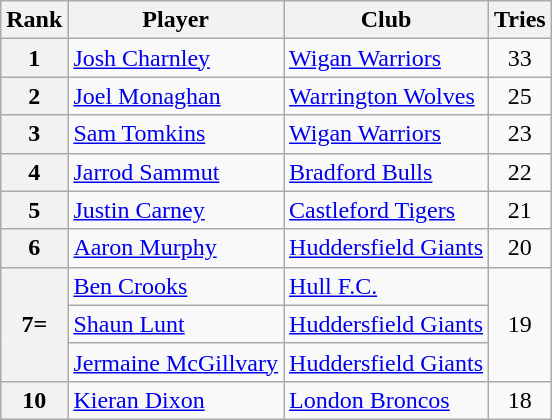<table class="wikitable" style="text-align:center">
<tr>
<th>Rank</th>
<th>Player</th>
<th>Club</th>
<th>Tries</th>
</tr>
<tr>
<th>1</th>
<td align="left"> <a href='#'>Josh Charnley</a></td>
<td align="left"> <a href='#'>Wigan Warriors</a></td>
<td>33</td>
</tr>
<tr>
<th>2</th>
<td align="left"> <a href='#'>Joel Monaghan</a></td>
<td align="left"> <a href='#'>Warrington Wolves</a></td>
<td>25</td>
</tr>
<tr>
<th>3</th>
<td align="left"> <a href='#'>Sam Tomkins</a></td>
<td align="left"> <a href='#'>Wigan Warriors</a></td>
<td>23</td>
</tr>
<tr>
<th>4</th>
<td align="left"> <a href='#'>Jarrod Sammut</a></td>
<td align="left"> <a href='#'>Bradford Bulls</a></td>
<td>22</td>
</tr>
<tr>
<th>5</th>
<td align="left"> <a href='#'>Justin Carney</a></td>
<td align="left"> <a href='#'>Castleford Tigers</a></td>
<td>21</td>
</tr>
<tr>
<th>6</th>
<td align="left"> <a href='#'>Aaron Murphy</a></td>
<td align="left"> <a href='#'>Huddersfield Giants</a></td>
<td>20</td>
</tr>
<tr>
<th rowspan=3>7=</th>
<td align="left"> <a href='#'>Ben Crooks</a></td>
<td align="left"> <a href='#'>Hull F.C.</a></td>
<td rowspan=3>19</td>
</tr>
<tr>
<td align="left"> <a href='#'>Shaun Lunt</a></td>
<td align="left"> <a href='#'>Huddersfield Giants</a></td>
</tr>
<tr>
<td align="left"> <a href='#'>Jermaine McGillvary</a></td>
<td align="left"> <a href='#'>Huddersfield Giants</a></td>
</tr>
<tr>
<th>10</th>
<td align="left"> <a href='#'>Kieran Dixon</a></td>
<td align="left"> <a href='#'>London Broncos</a></td>
<td>18</td>
</tr>
</table>
